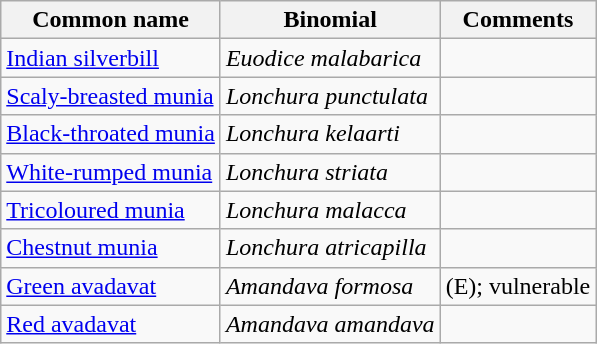<table class="wikitable">
<tr>
<th>Common name</th>
<th>Binomial</th>
<th>Comments</th>
</tr>
<tr>
<td><a href='#'>Indian silverbill</a></td>
<td><em>Euodice malabarica</em></td>
<td></td>
</tr>
<tr>
<td><a href='#'>Scaly-breasted munia</a></td>
<td><em>Lonchura punctulata</em></td>
<td></td>
</tr>
<tr>
<td><a href='#'>Black-throated munia</a></td>
<td><em>Lonchura kelaarti</em></td>
<td></td>
</tr>
<tr>
<td><a href='#'>White-rumped munia</a></td>
<td><em>Lonchura striata</em></td>
<td></td>
</tr>
<tr>
<td><a href='#'>Tricoloured munia</a></td>
<td><em>Lonchura malacca</em></td>
<td></td>
</tr>
<tr>
<td><a href='#'>Chestnut munia</a></td>
<td><em>Lonchura atricapilla</em></td>
<td></td>
</tr>
<tr>
<td><a href='#'>Green avadavat</a></td>
<td><em>Amandava formosa</em></td>
<td>(E); vulnerable</td>
</tr>
<tr>
<td><a href='#'>Red avadavat</a></td>
<td><em>Amandava amandava</em></td>
<td></td>
</tr>
</table>
